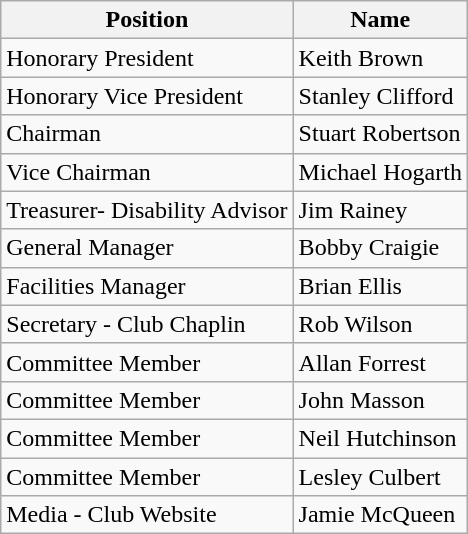<table class="wikitable">
<tr>
<th>Position</th>
<th>Name</th>
</tr>
<tr>
<td>Honorary President</td>
<td>Keith Brown</td>
</tr>
<tr>
<td>Honorary Vice President</td>
<td>Stanley Clifford</td>
</tr>
<tr>
<td>Chairman</td>
<td>Stuart Robertson</td>
</tr>
<tr>
<td>Vice Chairman</td>
<td>Michael Hogarth</td>
</tr>
<tr>
<td>Treasurer- Disability Advisor</td>
<td>Jim Rainey</td>
</tr>
<tr>
<td>General Manager</td>
<td>Bobby Craigie</td>
</tr>
<tr>
<td>Facilities Manager</td>
<td>Brian Ellis</td>
</tr>
<tr>
<td>Secretary - Club Chaplin</td>
<td>Rob Wilson</td>
</tr>
<tr>
<td>Committee Member</td>
<td>Allan Forrest</td>
</tr>
<tr>
<td>Committee Member</td>
<td>John Masson</td>
</tr>
<tr>
<td>Committee Member</td>
<td>Neil Hutchinson</td>
</tr>
<tr>
<td>Committee Member</td>
<td>Lesley Culbert</td>
</tr>
<tr>
<td>Media - Club Website</td>
<td>Jamie McQueen</td>
</tr>
</table>
